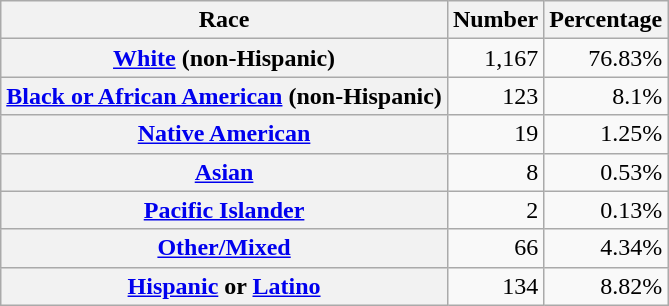<table class="wikitable" style="text-align:right">
<tr>
<th scope="col">Race</th>
<th scope="col">Number</th>
<th scope="col">Percentage</th>
</tr>
<tr>
<th scope="row"><a href='#'>White</a> (non-Hispanic)</th>
<td>1,167</td>
<td>76.83%</td>
</tr>
<tr>
<th scope="row"><a href='#'>Black or African American</a> (non-Hispanic)</th>
<td>123</td>
<td>8.1%</td>
</tr>
<tr>
<th scope="row"><a href='#'>Native American</a></th>
<td>19</td>
<td>1.25%</td>
</tr>
<tr>
<th scope="row"><a href='#'>Asian</a></th>
<td>8</td>
<td>0.53%</td>
</tr>
<tr>
<th scope="row"><a href='#'>Pacific Islander</a></th>
<td>2</td>
<td>0.13%</td>
</tr>
<tr>
<th scope="row"><a href='#'>Other/Mixed</a></th>
<td>66</td>
<td>4.34%</td>
</tr>
<tr>
<th scope="row"><a href='#'>Hispanic</a> or <a href='#'>Latino</a></th>
<td>134</td>
<td>8.82%</td>
</tr>
</table>
